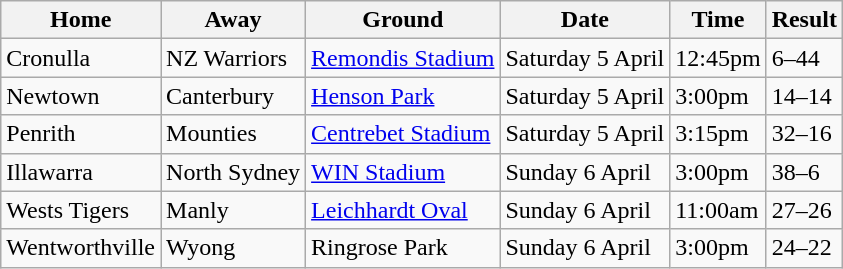<table class="wikitable">
<tr>
<th>Home</th>
<th>Away</th>
<th>Ground</th>
<th>Date</th>
<th>Time</th>
<th>Result</th>
</tr>
<tr>
<td>Cronulla</td>
<td>NZ Warriors</td>
<td><a href='#'>Remondis Stadium</a></td>
<td>Saturday 5 April</td>
<td>12:45pm</td>
<td>6–44</td>
</tr>
<tr>
<td>Newtown</td>
<td>Canterbury</td>
<td><a href='#'>Henson Park</a></td>
<td>Saturday 5 April</td>
<td>3:00pm</td>
<td>14–14</td>
</tr>
<tr>
<td>Penrith</td>
<td>Mounties</td>
<td><a href='#'>Centrebet Stadium</a></td>
<td>Saturday 5 April</td>
<td>3:15pm</td>
<td>32–16</td>
</tr>
<tr>
<td>Illawarra</td>
<td>North Sydney</td>
<td><a href='#'>WIN Stadium</a></td>
<td>Sunday 6 April</td>
<td>3:00pm</td>
<td>38–6</td>
</tr>
<tr>
<td>Wests Tigers</td>
<td>Manly</td>
<td><a href='#'>Leichhardt Oval</a></td>
<td>Sunday 6 April</td>
<td>11:00am</td>
<td>27–26</td>
</tr>
<tr>
<td>Wentworthville</td>
<td>Wyong</td>
<td>Ringrose Park</td>
<td>Sunday 6 April</td>
<td>3:00pm</td>
<td>24–22</td>
</tr>
</table>
